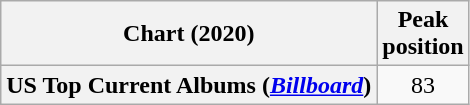<table class="wikitable plainrowheaders" style="text-align:center">
<tr>
<th scope="col">Chart (2020)</th>
<th scope="col">Peak<br>position</th>
</tr>
<tr>
<th scope="row">US Top Current Albums (<em><a href='#'>Billboard</a></em>)</th>
<td>83</td>
</tr>
</table>
